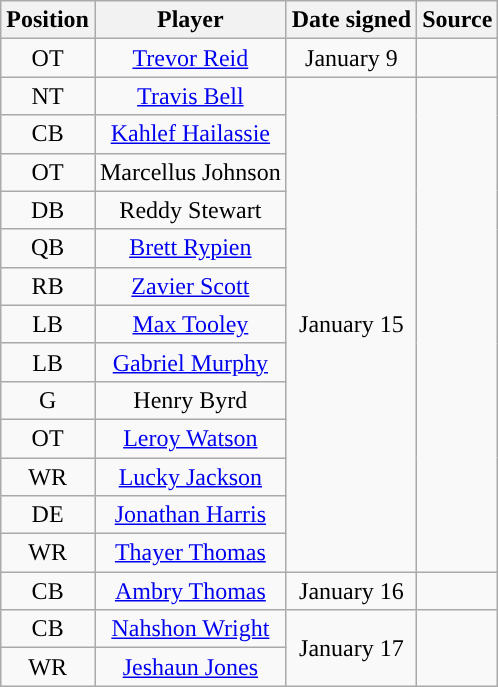<table class="wikitable" style="text-align:center">
<tr>
<th>Position</th>
<th>Player</th>
<th>Date signed</th>
<th>Source</th>
</tr>
<tr>
<td>OT</td>
<td><a href='#'>Trevor Reid</a></td>
<td>January 9</td>
<td></td>
</tr>
<tr>
<td>NT</td>
<td><a href='#'>Travis Bell</a></td>
<td rowspan="13">January 15</td>
<td rowspan="13"></td>
</tr>
<tr>
<td>CB</td>
<td><a href='#'>Kahlef Hailassie</a></td>
</tr>
<tr>
<td>OT</td>
<td>Marcellus Johnson</td>
</tr>
<tr>
<td>DB</td>
<td>Reddy Stewart</td>
</tr>
<tr>
<td>QB</td>
<td><a href='#'>Brett Rypien</a></td>
</tr>
<tr>
<td>RB</td>
<td><a href='#'>Zavier Scott</a></td>
</tr>
<tr>
<td>LB</td>
<td><a href='#'>Max Tooley</a></td>
</tr>
<tr>
<td>LB</td>
<td><a href='#'>Gabriel Murphy</a></td>
</tr>
<tr>
<td>G</td>
<td>Henry Byrd</td>
</tr>
<tr>
<td>OT</td>
<td><a href='#'>Leroy Watson</a></td>
</tr>
<tr>
<td>WR</td>
<td><a href='#'>Lucky Jackson</a></td>
</tr>
<tr>
<td>DE</td>
<td><a href='#'>Jonathan Harris</a></td>
</tr>
<tr>
<td>WR</td>
<td><a href='#'>Thayer Thomas</a></td>
</tr>
<tr>
<td>CB</td>
<td><a href='#'>Ambry Thomas</a></td>
<td>January 16</td>
<td></td>
</tr>
<tr>
<td>CB</td>
<td><a href='#'>Nahshon Wright</a></td>
<td rowspan="2">January 17</td>
<td rowspan="2"></td>
</tr>
<tr>
<td>WR</td>
<td><a href='#'>Jeshaun Jones</a></td>
</tr>
</table>
